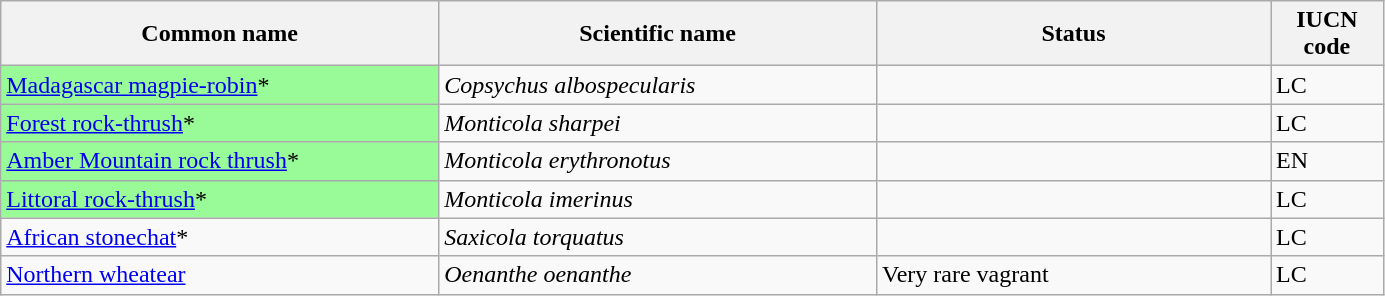<table width=73% class="wikitable sortable">
<tr>
<th width=20%>Common name</th>
<th width=20%>Scientific name</th>
<th width=18%>Status</th>
<th width=5%>IUCN code</th>
</tr>
<tr>
<td style="background:palegreen; color:black"><a href='#'>Madagascar magpie-robin</a>*</td>
<td><em>Copsychus albospecularis</em></td>
<td></td>
<td>LC</td>
</tr>
<tr>
<td style="background:palegreen; color:black"><a href='#'>Forest rock-thrush</a>*</td>
<td><em>Monticola sharpei</em></td>
<td></td>
<td>LC</td>
</tr>
<tr>
<td style="background:palegreen; color:black"><a href='#'>Amber Mountain rock thrush</a>*</td>
<td><em>Monticola erythronotus</em></td>
<td></td>
<td>EN</td>
</tr>
<tr>
<td style="background:palegreen; color:black"><a href='#'>Littoral rock-thrush</a>*</td>
<td><em>Monticola imerinus</em></td>
<td></td>
<td>LC</td>
</tr>
<tr>
<td><a href='#'>African stonechat</a>*</td>
<td><em>Saxicola torquatus</em></td>
<td></td>
<td>LC</td>
</tr>
<tr>
<td><a href='#'>Northern wheatear</a></td>
<td><em>Oenanthe oenanthe</em></td>
<td>Very rare vagrant</td>
<td>LC</td>
</tr>
</table>
